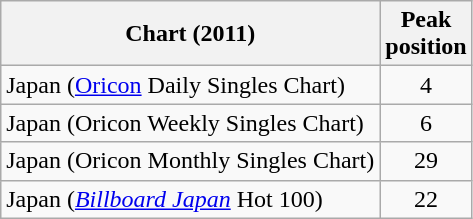<table class="wikitable sortable" border="1">
<tr>
<th>Chart (2011)</th>
<th>Peak<br>position</th>
</tr>
<tr>
<td>Japan (<a href='#'>Oricon</a> Daily Singles Chart)</td>
<td style="text-align:center;">4</td>
</tr>
<tr>
<td>Japan (Oricon Weekly Singles Chart)</td>
<td style="text-align:center;">6</td>
</tr>
<tr>
<td>Japan (Oricon Monthly Singles Chart)</td>
<td style="text-align:center;">29</td>
</tr>
<tr>
<td>Japan (<em><a href='#'>Billboard Japan</a></em> Hot 100)</td>
<td style="text-align:center;">22</td>
</tr>
</table>
